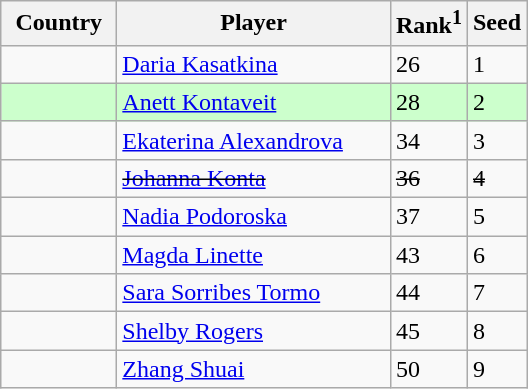<table class="wikitable">
<tr>
<th width="70">Country</th>
<th width="175">Player</th>
<th>Rank<sup>1</sup></th>
<th>Seed</th>
</tr>
<tr>
<td></td>
<td><a href='#'>Daria Kasatkina</a></td>
<td>26</td>
<td>1</td>
</tr>
<tr style="background:#cfc;">
<td></td>
<td><a href='#'>Anett Kontaveit</a></td>
<td>28</td>
<td>2</td>
</tr>
<tr>
<td></td>
<td><a href='#'>Ekaterina Alexandrova</a></td>
<td>34</td>
<td>3</td>
</tr>
<tr>
<td><s></s></td>
<td><s><a href='#'>Johanna Konta</a></s></td>
<td><s>36</s></td>
<td><s>4</s></td>
</tr>
<tr>
<td></td>
<td><a href='#'>Nadia Podoroska</a></td>
<td>37</td>
<td>5</td>
</tr>
<tr>
<td></td>
<td><a href='#'>Magda Linette</a></td>
<td>43</td>
<td>6</td>
</tr>
<tr>
<td></td>
<td><a href='#'>Sara Sorribes Tormo</a></td>
<td>44</td>
<td>7</td>
</tr>
<tr>
<td></td>
<td><a href='#'>Shelby Rogers</a></td>
<td>45</td>
<td>8</td>
</tr>
<tr>
<td></td>
<td><a href='#'>Zhang Shuai</a></td>
<td>50</td>
<td>9</td>
</tr>
</table>
